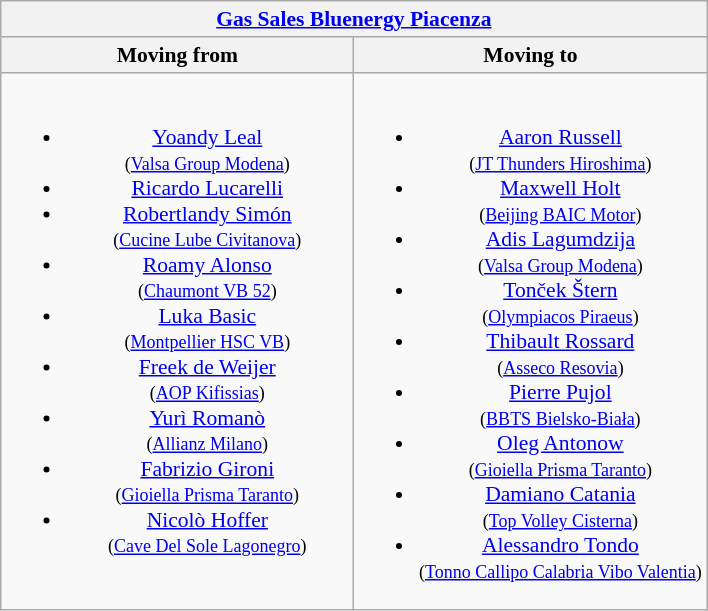<table class="wikitable collapsible collapsed" style="font-size:90%; text-align:center">
<tr>
<th colspan=2 style="width:30em"><a href='#'>Gas Sales Bluenergy Piacenza</a></th>
</tr>
<tr>
<th width="50%">Moving from</th>
<th width="50%">Moving to</th>
</tr>
<tr>
<td valign=top><br><ul><li> <a href='#'>Yoandy Leal</a><br><small>(<a href='#'>Valsa Group Modena</a>)</small></li><li> <a href='#'>Ricardo Lucarelli</a></li><li> <a href='#'>Robertlandy Simón</a><br><small>(<a href='#'>Cucine Lube Civitanova</a>)</small></li><li> <a href='#'>Roamy Alonso</a><br><small>(<a href='#'>Chaumont VB 52</a>)</small></li><li> <a href='#'>Luka Basic</a><br><small>(<a href='#'>Montpellier HSC VB</a>)</small></li><li> <a href='#'>Freek de Weijer</a><br><small>(<a href='#'>AOP Kifissias</a>)</small></li><li> <a href='#'>Yurì Romanò</a><br><small>(<a href='#'>Allianz Milano</a>)</small></li><li> <a href='#'>Fabrizio Gironi</a><br><small>(<a href='#'>Gioiella Prisma Taranto</a>)</small></li><li> <a href='#'>Nicolò Hoffer</a><br><small>(<a href='#'>Cave Del Sole Lagonegro</a>)</small></li></ul></td>
<td valign=top><br><ul><li> <a href='#'>Aaron Russell</a><br><small>(<a href='#'>JT Thunders Hiroshima</a>)</small></li><li> <a href='#'>Maxwell Holt</a><br><small>(<a href='#'>Beijing BAIC Motor</a>)</small></li><li> <a href='#'>Adis Lagumdzija</a><br><small>(<a href='#'>Valsa Group Modena</a>)</small></li><li> <a href='#'>Tonček Štern</a><br><small>(<a href='#'>Olympiacos Piraeus</a>)</small></li><li> <a href='#'>Thibault Rossard</a><br><small>(<a href='#'>Asseco Resovia</a>)</small></li><li> <a href='#'>Pierre Pujol</a><br><small>(<a href='#'>BBTS Bielsko-Biała</a>)</small></li><li> <a href='#'>Oleg Antonow</a><br><small>(<a href='#'>Gioiella Prisma Taranto</a>)</small></li><li> <a href='#'>Damiano Catania</a><br><small>(<a href='#'>Top Volley Cisterna</a>)</small></li><li> <a href='#'>Alessandro Tondo</a><br><small>(<a href='#'>Tonno Callipo Calabria Vibo Valentia</a>)</small></li></ul></td>
</tr>
</table>
